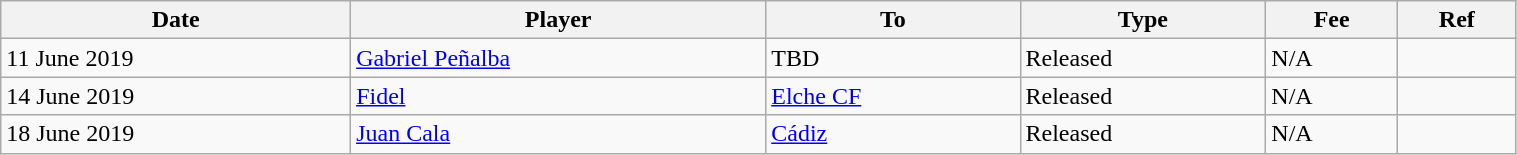<table class="wikitable" style="width:80%;">
<tr>
<th><strong>Date</strong></th>
<th><strong>Player</strong></th>
<th><strong>To</strong></th>
<th><strong>Type</strong></th>
<th><strong>Fee</strong></th>
<th><strong>Ref</strong></th>
</tr>
<tr>
<td>11 June 2019</td>
<td> <a href='#'>Gabriel Peñalba</a></td>
<td>TBD</td>
<td>Released</td>
<td>N/A</td>
<td></td>
</tr>
<tr>
<td>14 June 2019</td>
<td> <a href='#'>Fidel</a></td>
<td><a href='#'>Elche CF</a></td>
<td>Released</td>
<td>N/A</td>
<td></td>
</tr>
<tr>
<td>18 June 2019</td>
<td> <a href='#'>Juan Cala</a></td>
<td><a href='#'>Cádiz</a></td>
<td>Released</td>
<td>N/A</td>
<td><br></td>
</tr>
</table>
